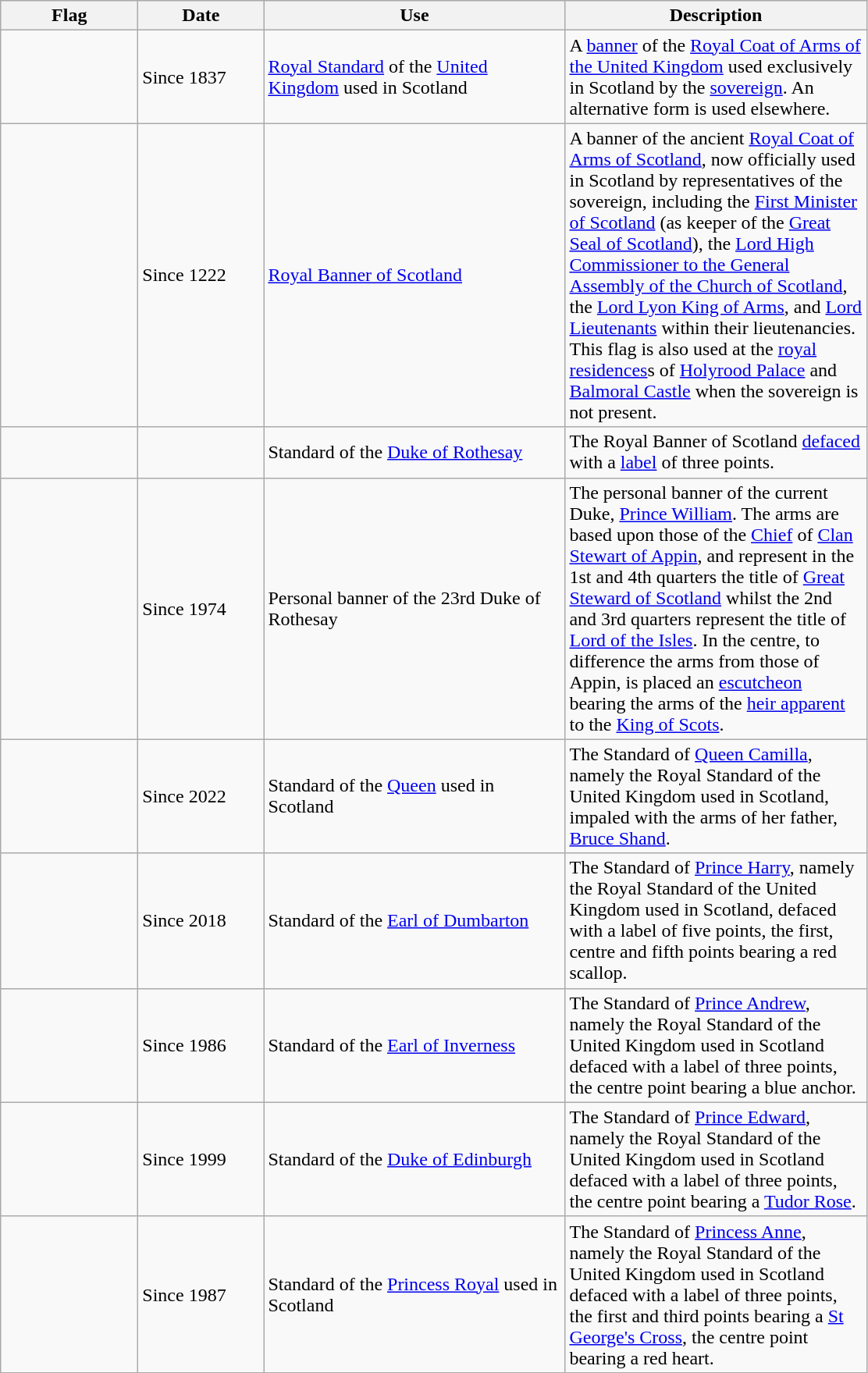<table class="wikitable">
<tr style="background:#efefef;">
<th style="width:110px;">Flag</th>
<th style="width:100px;">Date</th>
<th style="width:250px;">Use</th>
<th style="width:250px;">Description</th>
</tr>
<tr>
<td></td>
<td>Since 1837</td>
<td><a href='#'>Royal Standard</a> of the <a href='#'>United Kingdom</a> used in Scotland</td>
<td>A <a href='#'>banner</a> of the <a href='#'>Royal Coat of Arms of the United Kingdom</a> used exclusively in Scotland by the <a href='#'>sovereign</a>. An alternative form is used elsewhere.</td>
</tr>
<tr>
<td></td>
<td>Since 1222</td>
<td><a href='#'>Royal Banner of Scotland</a></td>
<td>A banner of the ancient <a href='#'>Royal Coat of Arms of Scotland</a>, now officially used in Scotland by representatives of the sovereign, including the <a href='#'>First Minister of Scotland</a> (as keeper of the <a href='#'>Great Seal of Scotland</a>), the <a href='#'>Lord High Commissioner to the General Assembly of the Church of Scotland</a>, the <a href='#'>Lord Lyon King of Arms</a>, and <a href='#'>Lord Lieutenants</a> within their lieutenancies. This flag is also used at the <a href='#'>royal residences</a>s of <a href='#'>Holyrood Palace</a> and <a href='#'>Balmoral Castle</a> when the sovereign is not present.</td>
</tr>
<tr>
<td></td>
<td></td>
<td>Standard of the <a href='#'>Duke of Rothesay</a></td>
<td>The Royal Banner of Scotland <a href='#'>defaced</a> with a <a href='#'>label</a> of three points.</td>
</tr>
<tr>
<td></td>
<td>Since 1974</td>
<td>Personal banner of the 23rd Duke of Rothesay</td>
<td>The personal banner of the current Duke, <a href='#'>Prince William</a>. The arms are based upon those of the <a href='#'>Chief</a> of <a href='#'>Clan Stewart of Appin</a>, and represent in the 1st and 4th quarters the title of <a href='#'>Great Steward of Scotland</a> whilst the 2nd and 3rd quarters represent the title of <a href='#'>Lord of the Isles</a>. In the centre, to difference the arms from those of Appin, is placed an <a href='#'>escutcheon</a> bearing the arms of the <a href='#'>heir apparent</a> to the <a href='#'>King of Scots</a>.</td>
</tr>
<tr>
<td></td>
<td>Since 2022</td>
<td>Standard of the <a href='#'>Queen</a> used in Scotland</td>
<td>The Standard of <a href='#'>Queen Camilla</a>, namely the Royal Standard of the United Kingdom used in Scotland, impaled with the arms of her father, <a href='#'>Bruce Shand</a>.</td>
</tr>
<tr>
<td></td>
<td>Since 2018</td>
<td>Standard of the <a href='#'>Earl of Dumbarton</a></td>
<td>The Standard of <a href='#'>Prince Harry</a>, namely the Royal Standard of the United Kingdom used in Scotland, defaced with a label of five points, the first, centre and fifth points bearing a red scallop.</td>
</tr>
<tr>
<td></td>
<td>Since 1986</td>
<td>Standard of the <a href='#'>Earl of Inverness</a></td>
<td>The Standard of <a href='#'>Prince Andrew</a>, namely the Royal Standard of the United Kingdom used in Scotland defaced with a label of three points, the centre point bearing a blue anchor.</td>
</tr>
<tr>
<td></td>
<td>Since 1999</td>
<td>Standard of the <a href='#'>Duke of Edinburgh</a></td>
<td>The Standard of <a href='#'>Prince Edward</a>, namely the Royal Standard of the United Kingdom used in Scotland defaced with a label of three points, the centre point bearing a <a href='#'>Tudor Rose</a>.</td>
</tr>
<tr>
<td></td>
<td>Since 1987</td>
<td>Standard of the <a href='#'>Princess Royal</a> used in Scotland</td>
<td>The Standard of <a href='#'>Princess Anne</a>, namely the Royal Standard of the United Kingdom used in Scotland defaced with a label of three points, the first and third points bearing a <a href='#'>St George's Cross</a>, the centre point bearing a red heart.</td>
</tr>
</table>
